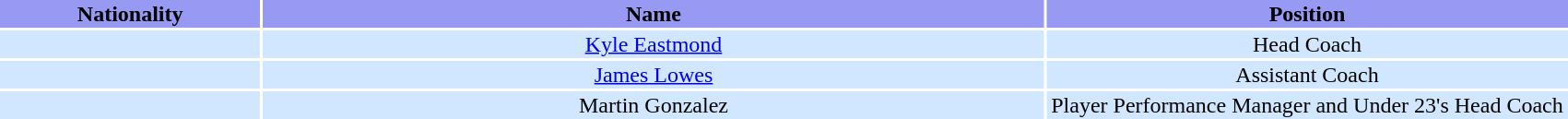<table width=90%>
<tr bgcolor=#9799F3>
<th width=15%>Nationality</th>
<th width=45%>Name</th>
<th width=30%>Position</th>
</tr>
<tr bgcolor=#D0E7FF>
<td align=center></td>
<td align=center><a href='#'>Kyle Eastmond</a></td>
<td align=center>Head Coach</td>
</tr>
<tr bgcolor=#D0E7FF>
<td align=center></td>
<td align=center><a href='#'>James Lowes</a></td>
<td align=center>Assistant Coach</td>
</tr>
<tr bgcolor=#D0E7FF>
<td align=center></td>
<td align=center>Martin Gonzalez</td>
<td align=center>Player Performance Manager and Under 23's Head Coach</td>
</tr>
</table>
